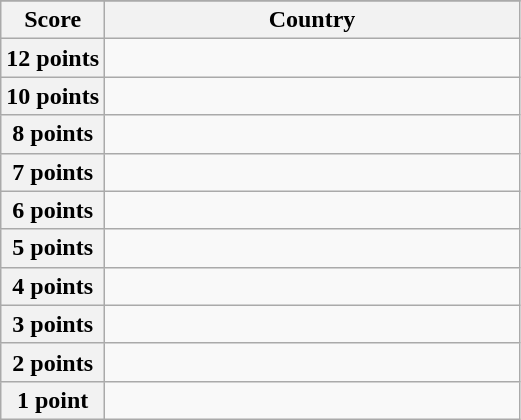<table class="wikitable">
<tr>
</tr>
<tr>
<th scope="col" width="20%">Score</th>
<th scope="col">Country</th>
</tr>
<tr>
<th scope="row">12 points</th>
<td></td>
</tr>
<tr>
<th scope="row">10 points</th>
<td></td>
</tr>
<tr>
<th scope="row">8 points</th>
<td></td>
</tr>
<tr>
<th scope="row">7 points</th>
<td></td>
</tr>
<tr>
<th scope="row">6 points</th>
<td></td>
</tr>
<tr>
<th scope="row">5 points</th>
<td></td>
</tr>
<tr>
<th scope="row">4 points</th>
<td></td>
</tr>
<tr>
<th scope="row">3 points</th>
<td></td>
</tr>
<tr>
<th scope="row">2 points</th>
<td></td>
</tr>
<tr>
<th scope="row">1 point</th>
<td></td>
</tr>
</table>
